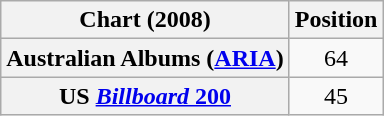<table class="wikitable sortable plainrowheaders" style="text-align:center">
<tr>
<th scope="col">Chart (2008)</th>
<th scope="col">Position</th>
</tr>
<tr>
<th scope="row">Australian Albums (<a href='#'>ARIA</a>)</th>
<td>64</td>
</tr>
<tr>
<th scope="row">US <a href='#'><em>Billboard</em> 200</a></th>
<td>45</td>
</tr>
</table>
